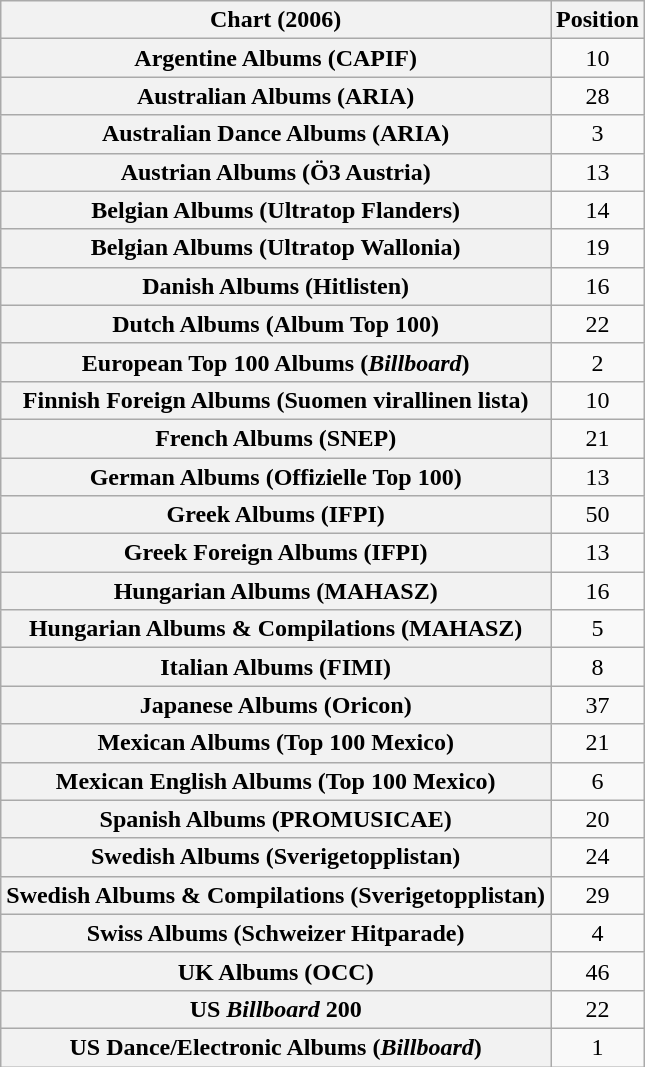<table class="wikitable sortable plainrowheaders" style="text-align:center;">
<tr>
<th>Chart (2006)</th>
<th>Position</th>
</tr>
<tr>
<th scope="row">Argentine Albums (CAPIF)</th>
<td>10</td>
</tr>
<tr>
<th scope="row">Australian Albums (ARIA)</th>
<td>28</td>
</tr>
<tr>
<th scope="row">Australian Dance Albums (ARIA)</th>
<td>3</td>
</tr>
<tr>
<th scope="row">Austrian Albums (Ö3 Austria)</th>
<td>13</td>
</tr>
<tr>
<th scope="row">Belgian Albums (Ultratop Flanders)</th>
<td>14</td>
</tr>
<tr>
<th scope="row">Belgian Albums (Ultratop Wallonia)</th>
<td>19</td>
</tr>
<tr>
<th scope="row">Danish Albums (Hitlisten)</th>
<td>16</td>
</tr>
<tr>
<th scope="row">Dutch Albums (Album Top 100)</th>
<td>22</td>
</tr>
<tr>
<th scope="row">European Top 100 Albums (<em>Billboard</em>)</th>
<td>2</td>
</tr>
<tr>
<th scope="row">Finnish Foreign Albums (Suomen virallinen lista)</th>
<td>10</td>
</tr>
<tr>
<th scope="row">French Albums (SNEP)</th>
<td>21</td>
</tr>
<tr>
<th scope="row">German Albums (Offizielle Top 100)</th>
<td>13</td>
</tr>
<tr>
<th scope="row">Greek Albums (IFPI)</th>
<td style="text-align:center;">50</td>
</tr>
<tr>
<th scope="row">Greek Foreign Albums (IFPI)</th>
<td style="text-align:center;">13</td>
</tr>
<tr>
<th scope="row">Hungarian Albums (MAHASZ)</th>
<td>16</td>
</tr>
<tr>
<th scope="row">Hungarian Albums & Compilations (MAHASZ)</th>
<td>5</td>
</tr>
<tr>
<th scope="row">Italian Albums (FIMI)</th>
<td>8</td>
</tr>
<tr>
<th scope="row">Japanese Albums (Oricon)</th>
<td>37</td>
</tr>
<tr>
<th scope="row">Mexican Albums (Top 100 Mexico)</th>
<td>21</td>
</tr>
<tr>
<th scope="row">Mexican English Albums (Top 100 Mexico)</th>
<td>6</td>
</tr>
<tr>
<th scope="row">Spanish Albums (PROMUSICAE)</th>
<td>20</td>
</tr>
<tr>
<th scope="row">Swedish Albums (Sverigetopplistan)</th>
<td>24</td>
</tr>
<tr>
<th scope="row">Swedish Albums & Compilations (Sverigetopplistan)</th>
<td>29</td>
</tr>
<tr>
<th scope="row">Swiss Albums (Schweizer Hitparade)</th>
<td>4</td>
</tr>
<tr>
<th scope="row">UK Albums (OCC)</th>
<td>46</td>
</tr>
<tr>
<th scope="row">US <em>Billboard</em> 200</th>
<td>22</td>
</tr>
<tr>
<th scope="row">US Dance/Electronic Albums (<em>Billboard</em>)</th>
<td>1</td>
</tr>
</table>
